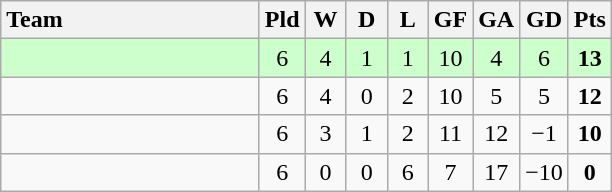<table class="wikitable" style="text-align: center">
<tr>
<th width=165 style="text-align:left">Team</th>
<th width=20>Pld</th>
<th width=20>W</th>
<th width=20>D</th>
<th width=20>L</th>
<th width=20>GF</th>
<th width=20>GA</th>
<th width=20>GD</th>
<th width=20>Pts</th>
</tr>
<tr style="background:#ccffcc">
<td style="text-align:left"></td>
<td>6</td>
<td>4</td>
<td>1</td>
<td>1</td>
<td>10</td>
<td>4</td>
<td>6</td>
<td><strong>13</strong></td>
</tr>
<tr>
<td style="text-align:left"></td>
<td>6</td>
<td>4</td>
<td>0</td>
<td>2</td>
<td>10</td>
<td>5</td>
<td>5</td>
<td><strong>12</strong></td>
</tr>
<tr>
<td style="text-align:left"></td>
<td>6</td>
<td>3</td>
<td>1</td>
<td>2</td>
<td>11</td>
<td>12</td>
<td>−1</td>
<td><strong>10</strong></td>
</tr>
<tr>
<td style="text-align:left"></td>
<td>6</td>
<td>0</td>
<td>0</td>
<td>6</td>
<td>7</td>
<td>17</td>
<td>−10</td>
<td><strong>0</strong></td>
</tr>
</table>
